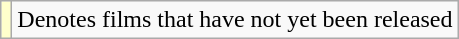<table class="wikitable">
<tr>
<td style="background:#FFFFCC;"></td>
<td>Denotes films that have not yet been released</td>
</tr>
</table>
